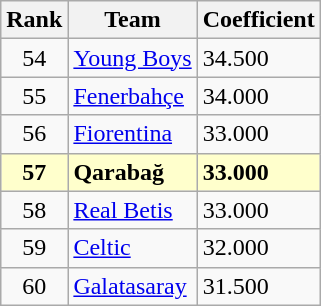<table class="wikitable" style="text-align: center;">
<tr>
<th>Rank</th>
<th>Team</th>
<th>Coefficient</th>
</tr>
<tr>
<td>54</td>
<td align=left> <a href='#'>Young Boys</a></td>
<td align=left>34.500</td>
</tr>
<tr>
<td>55</td>
<td align=left> <a href='#'>Fenerbahçe</a></td>
<td align=left>34.000</td>
</tr>
<tr>
<td>56</td>
<td align=left> <a href='#'>Fiorentina</a></td>
<td align=left>33.000</td>
</tr>
<tr style="background:#ffc;">
<td><strong>57</strong></td>
<td align=left> <strong>Qarabağ</strong></td>
<td align=left><strong>33.000</strong></td>
</tr>
<tr>
<td>58</td>
<td align=left> <a href='#'>Real Betis</a></td>
<td align=left>33.000</td>
</tr>
<tr>
<td>59</td>
<td align=left> <a href='#'>Celtic</a></td>
<td align=left>32.000</td>
</tr>
<tr>
<td>60</td>
<td align=left> <a href='#'>Galatasaray</a></td>
<td align=left>31.500</td>
</tr>
</table>
